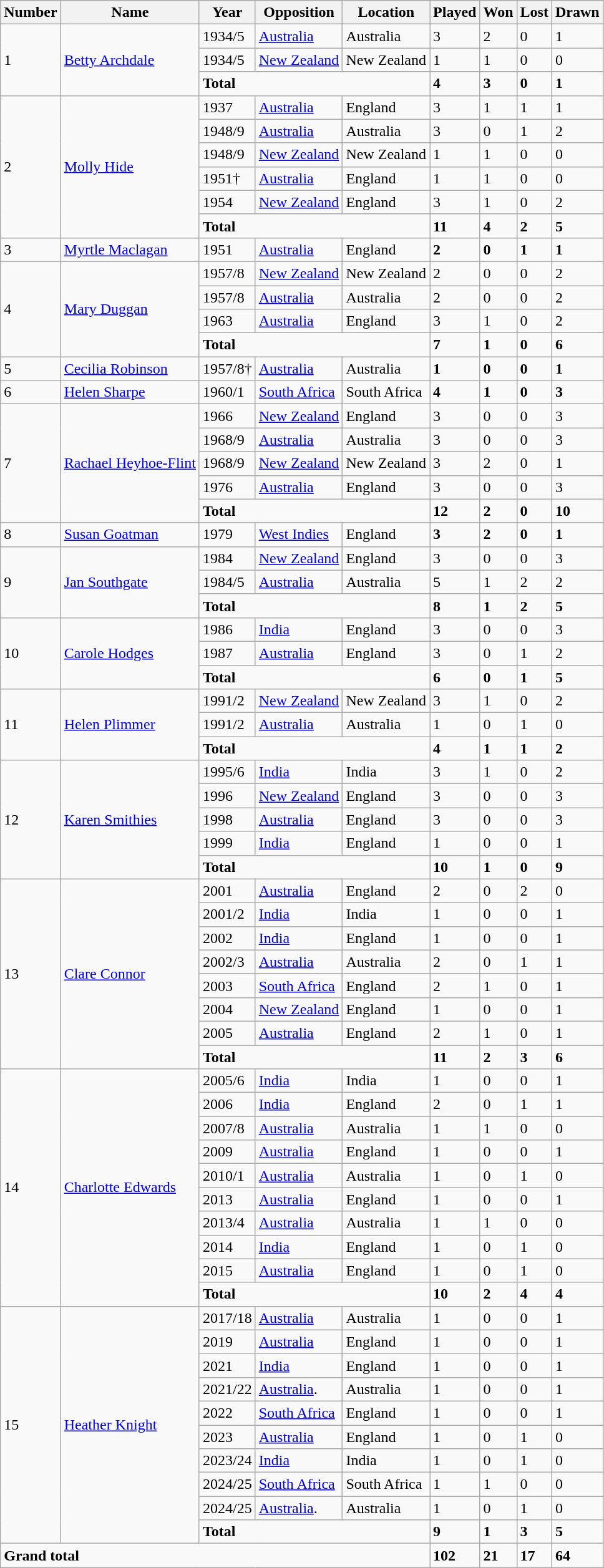<table class="wikitable">
<tr>
<th>Number</th>
<th>Name</th>
<th>Year</th>
<th>Opposition</th>
<th>Location</th>
<th>Played</th>
<th>Won</th>
<th>Lost</th>
<th>Drawn</th>
</tr>
<tr>
<td rowspan=3>1</td>
<td rowspan=3><a href='#'>Betty Archdale</a></td>
<td>1934/5</td>
<td><a href='#'>Australia</a></td>
<td>Australia</td>
<td>3</td>
<td>2</td>
<td>0</td>
<td>1</td>
</tr>
<tr>
<td>1934/5</td>
<td><a href='#'>New Zealand</a></td>
<td>New Zealand</td>
<td>1</td>
<td>1</td>
<td>0</td>
<td>0</td>
</tr>
<tr>
<td colspan=3><strong>Total</strong></td>
<td><strong>4</strong></td>
<td><strong>3</strong></td>
<td><strong>0</strong></td>
<td><strong>1</strong></td>
</tr>
<tr>
<td rowspan=6>2</td>
<td rowspan=6><a href='#'>Molly Hide</a></td>
<td>1937</td>
<td><a href='#'>Australia</a></td>
<td>England</td>
<td>3</td>
<td>1</td>
<td>1</td>
<td>1</td>
</tr>
<tr>
<td>1948/9</td>
<td><a href='#'>Australia</a></td>
<td>Australia</td>
<td>3</td>
<td>0</td>
<td>1</td>
<td>2</td>
</tr>
<tr>
<td>1948/9</td>
<td><a href='#'>New Zealand</a></td>
<td>New Zealand</td>
<td>1</td>
<td>1</td>
<td>0</td>
<td>0</td>
</tr>
<tr>
<td>1951†</td>
<td><a href='#'>Australia</a></td>
<td>England</td>
<td>1</td>
<td>1</td>
<td>0</td>
<td>0</td>
</tr>
<tr>
<td>1954</td>
<td><a href='#'>New Zealand</a></td>
<td>England</td>
<td>3</td>
<td>1</td>
<td>0</td>
<td>2</td>
</tr>
<tr>
<td colspan=3><strong>Total</strong></td>
<td><strong>11</strong></td>
<td><strong>4</strong></td>
<td><strong>2</strong></td>
<td><strong>5</strong></td>
</tr>
<tr>
<td>3</td>
<td><a href='#'>Myrtle Maclagan</a></td>
<td>1951</td>
<td><a href='#'>Australia</a></td>
<td>England</td>
<td><strong>2</strong></td>
<td><strong>0</strong></td>
<td><strong>1</strong></td>
<td><strong>1</strong></td>
</tr>
<tr>
<td rowspan=4>4</td>
<td rowspan=4><a href='#'>Mary Duggan</a></td>
<td>1957/8</td>
<td><a href='#'>New Zealand</a></td>
<td>New Zealand</td>
<td>2</td>
<td>0</td>
<td>0</td>
<td>2</td>
</tr>
<tr>
<td>1957/8</td>
<td><a href='#'>Australia</a></td>
<td>Australia</td>
<td>2</td>
<td>0</td>
<td>0</td>
<td>2</td>
</tr>
<tr>
<td>1963</td>
<td><a href='#'>Australia</a></td>
<td>England</td>
<td>3</td>
<td>1</td>
<td>0</td>
<td>2</td>
</tr>
<tr>
<td colspan=3><strong>Total</strong></td>
<td><strong>7</strong></td>
<td><strong>1</strong></td>
<td><strong>0</strong></td>
<td><strong>6</strong></td>
</tr>
<tr>
<td>5</td>
<td><a href='#'>Cecilia Robinson</a></td>
<td>1957/8†</td>
<td><a href='#'>Australia</a></td>
<td>Australia</td>
<td><strong>1</strong></td>
<td><strong>0</strong></td>
<td><strong>0</strong></td>
<td><strong>1</strong></td>
</tr>
<tr>
<td>6</td>
<td><a href='#'>Helen Sharpe</a></td>
<td>1960/1</td>
<td><a href='#'>South Africa</a></td>
<td>South Africa</td>
<td><strong>4</strong></td>
<td><strong>1</strong></td>
<td><strong>0</strong></td>
<td><strong>3</strong></td>
</tr>
<tr>
<td rowspan=5>7</td>
<td rowspan=5><a href='#'>Rachael Heyhoe-Flint</a></td>
<td>1966</td>
<td><a href='#'>New Zealand</a></td>
<td>England</td>
<td>3</td>
<td>0</td>
<td>0</td>
<td>3</td>
</tr>
<tr>
<td>1968/9</td>
<td><a href='#'>Australia</a></td>
<td>Australia</td>
<td>3</td>
<td>0</td>
<td>0</td>
<td>3</td>
</tr>
<tr>
<td>1968/9</td>
<td><a href='#'>New Zealand</a></td>
<td>New Zealand</td>
<td>3</td>
<td>2</td>
<td>0</td>
<td>1</td>
</tr>
<tr>
<td>1976</td>
<td><a href='#'>Australia</a></td>
<td>England</td>
<td>3</td>
<td>0</td>
<td>0</td>
<td>3</td>
</tr>
<tr>
<td colspan=3><strong>Total</strong></td>
<td><strong>12</strong></td>
<td><strong>2</strong></td>
<td><strong>0</strong></td>
<td><strong>10</strong></td>
</tr>
<tr>
<td>8</td>
<td><a href='#'>Susan Goatman</a></td>
<td>1979</td>
<td><a href='#'>West Indies</a></td>
<td>England</td>
<td><strong>3</strong></td>
<td><strong>2</strong></td>
<td><strong>0</strong></td>
<td><strong>1</strong></td>
</tr>
<tr>
<td rowspan=3>9</td>
<td rowspan=3><a href='#'>Jan Southgate</a></td>
<td>1984</td>
<td><a href='#'>New Zealand</a></td>
<td>England</td>
<td>3</td>
<td>0</td>
<td>0</td>
<td>3</td>
</tr>
<tr>
<td>1984/5</td>
<td><a href='#'>Australia</a></td>
<td>Australia</td>
<td>5</td>
<td>1</td>
<td>2</td>
<td>2</td>
</tr>
<tr>
<td colspan=3><strong>Total</strong></td>
<td><strong>8</strong></td>
<td><strong>1</strong></td>
<td><strong>2</strong></td>
<td><strong>5</strong></td>
</tr>
<tr>
<td rowspan=3>10</td>
<td rowspan=3><a href='#'>Carole Hodges</a></td>
<td>1986</td>
<td><a href='#'>India</a></td>
<td>England</td>
<td>3</td>
<td>0</td>
<td>0</td>
<td>3</td>
</tr>
<tr>
<td>1987</td>
<td><a href='#'>Australia</a></td>
<td>England</td>
<td>3</td>
<td>0</td>
<td>1</td>
<td>2</td>
</tr>
<tr>
<td colspan=3><strong>Total</strong></td>
<td><strong>6</strong></td>
<td><strong>0</strong></td>
<td><strong>1</strong></td>
<td><strong>5</strong></td>
</tr>
<tr>
<td rowspan=3>11</td>
<td rowspan=3><a href='#'>Helen Plimmer</a></td>
<td>1991/2</td>
<td><a href='#'>New Zealand</a></td>
<td>New Zealand</td>
<td>3</td>
<td>1</td>
<td>0</td>
<td>2</td>
</tr>
<tr>
<td>1991/2</td>
<td><a href='#'>Australia</a></td>
<td>Australia</td>
<td>1</td>
<td>0</td>
<td>1</td>
<td>0</td>
</tr>
<tr>
<td colspan=3><strong>Total</strong></td>
<td><strong>4</strong></td>
<td><strong>1</strong></td>
<td><strong>1</strong></td>
<td><strong>2</strong></td>
</tr>
<tr>
<td rowspan=5>12</td>
<td rowspan=5><a href='#'>Karen Smithies</a></td>
<td>1995/6</td>
<td><a href='#'>India</a></td>
<td>India</td>
<td>3</td>
<td>1</td>
<td>0</td>
<td>2</td>
</tr>
<tr>
<td>1996</td>
<td><a href='#'>New Zealand</a></td>
<td>England</td>
<td>3</td>
<td>0</td>
<td>0</td>
<td>3</td>
</tr>
<tr>
<td>1998</td>
<td><a href='#'>Australia</a></td>
<td>England</td>
<td>3</td>
<td>0</td>
<td>0</td>
<td>3</td>
</tr>
<tr>
<td>1999</td>
<td><a href='#'>India</a></td>
<td>England</td>
<td>1</td>
<td>0</td>
<td>0</td>
<td>1</td>
</tr>
<tr>
<td colspan=3><strong>Total</strong></td>
<td><strong>10</strong></td>
<td><strong>1</strong></td>
<td><strong>0</strong></td>
<td><strong>9</strong></td>
</tr>
<tr>
<td rowspan=8>13</td>
<td rowspan=8><a href='#'>Clare Connor</a></td>
<td>2001</td>
<td><a href='#'>Australia</a></td>
<td>England</td>
<td>2</td>
<td>0</td>
<td>2</td>
<td>0</td>
</tr>
<tr>
<td>2001/2</td>
<td><a href='#'>India</a></td>
<td>India</td>
<td>1</td>
<td>0</td>
<td>0</td>
<td>1</td>
</tr>
<tr>
<td>2002</td>
<td><a href='#'>India</a></td>
<td>England</td>
<td>1</td>
<td>0</td>
<td>0</td>
<td>1</td>
</tr>
<tr>
<td>2002/3</td>
<td><a href='#'>Australia</a></td>
<td>Australia</td>
<td>2</td>
<td>0</td>
<td>1</td>
<td>1</td>
</tr>
<tr>
<td>2003</td>
<td><a href='#'>South Africa</a></td>
<td>England</td>
<td>2</td>
<td>1</td>
<td>0</td>
<td>1</td>
</tr>
<tr>
<td>2004</td>
<td><a href='#'>New Zealand</a></td>
<td>England</td>
<td>1</td>
<td>0</td>
<td>0</td>
<td>1</td>
</tr>
<tr>
<td>2005</td>
<td><a href='#'>Australia</a></td>
<td>England</td>
<td>2</td>
<td>1</td>
<td>0</td>
<td>1</td>
</tr>
<tr>
<td colspan=3><strong>Total</strong></td>
<td><strong>11</strong></td>
<td><strong>2</strong></td>
<td><strong>3</strong></td>
<td><strong>6</strong></td>
</tr>
<tr>
<td rowspan=10>14</td>
<td rowspan=10><a href='#'>Charlotte Edwards</a></td>
<td>2005/6</td>
<td><a href='#'>India</a></td>
<td>India</td>
<td>1</td>
<td>0</td>
<td>0</td>
<td>1</td>
</tr>
<tr>
<td>2006</td>
<td><a href='#'>India</a></td>
<td>England</td>
<td>2</td>
<td>0</td>
<td>1</td>
<td>1</td>
</tr>
<tr>
<td>2007/8</td>
<td><a href='#'>Australia</a></td>
<td>Australia</td>
<td>1</td>
<td>1</td>
<td>0</td>
<td>0</td>
</tr>
<tr>
<td>2009</td>
<td><a href='#'>Australia</a></td>
<td>England</td>
<td>1</td>
<td>0</td>
<td>0</td>
<td>1</td>
</tr>
<tr>
<td>2010/1</td>
<td><a href='#'>Australia</a></td>
<td>Australia</td>
<td>1</td>
<td>0</td>
<td>1</td>
<td>0</td>
</tr>
<tr>
<td>2013</td>
<td><a href='#'>Australia</a></td>
<td>England</td>
<td>1</td>
<td>0</td>
<td>0</td>
<td>1</td>
</tr>
<tr>
<td>2013/4</td>
<td><a href='#'>Australia</a></td>
<td>Australia</td>
<td>1</td>
<td>1</td>
<td>0</td>
<td>0</td>
</tr>
<tr>
<td>2014</td>
<td><a href='#'>India</a></td>
<td>England</td>
<td>1</td>
<td>0</td>
<td>1</td>
<td>0</td>
</tr>
<tr>
<td>2015</td>
<td><a href='#'>Australia</a></td>
<td>England</td>
<td>1</td>
<td>0</td>
<td>1</td>
<td>0</td>
</tr>
<tr>
<td colspan=3><strong>Total</strong></td>
<td><strong>10</strong></td>
<td><strong>2</strong></td>
<td><strong>4</strong></td>
<td><strong>4</strong></td>
</tr>
<tr>
<td rowspan=10>15</td>
<td rowspan=10><a href='#'>Heather Knight</a></td>
<td>2017/18</td>
<td><a href='#'>Australia</a></td>
<td>Australia</td>
<td>1</td>
<td>0</td>
<td>0</td>
<td>1</td>
</tr>
<tr>
<td>2019</td>
<td><a href='#'>Australia</a></td>
<td>England</td>
<td>1</td>
<td>0</td>
<td>0</td>
<td>1</td>
</tr>
<tr>
<td>2021</td>
<td><a href='#'>India</a></td>
<td>England</td>
<td>1</td>
<td>0</td>
<td>0</td>
<td>1</td>
</tr>
<tr>
<td>2021/22</td>
<td><a href='#'>Australia</a>.</td>
<td>Australia</td>
<td>1</td>
<td>0</td>
<td>0</td>
<td>1</td>
</tr>
<tr>
<td>2022</td>
<td><a href='#'>South Africa</a></td>
<td>England</td>
<td>1</td>
<td>0</td>
<td>0</td>
<td>1</td>
</tr>
<tr>
<td>2023</td>
<td><a href='#'>Australia</a></td>
<td>England</td>
<td>1</td>
<td>0</td>
<td>1</td>
<td>0</td>
</tr>
<tr>
<td>2023/24</td>
<td><a href='#'>India</a></td>
<td>India</td>
<td>1</td>
<td>0</td>
<td>1</td>
<td>0</td>
</tr>
<tr>
<td>2024/25</td>
<td><a href='#'>South Africa</a></td>
<td>South Africa</td>
<td>1</td>
<td>1</td>
<td>0</td>
<td>0</td>
</tr>
<tr>
<td>2024/25</td>
<td><a href='#'>Australia</a>.</td>
<td>Australia</td>
<td>1</td>
<td>0</td>
<td>1</td>
<td>0</td>
</tr>
<tr>
<td colspan=3><strong>Total</strong></td>
<td><strong>9</strong></td>
<td><strong>1</strong></td>
<td><strong>3</strong></td>
<td><strong>5</strong></td>
</tr>
<tr>
<td colspan=5><strong>Grand total</strong></td>
<td><strong>102</strong></td>
<td><strong>21</strong></td>
<td><strong>17</strong></td>
<td><strong>64</strong></td>
</tr>
</table>
